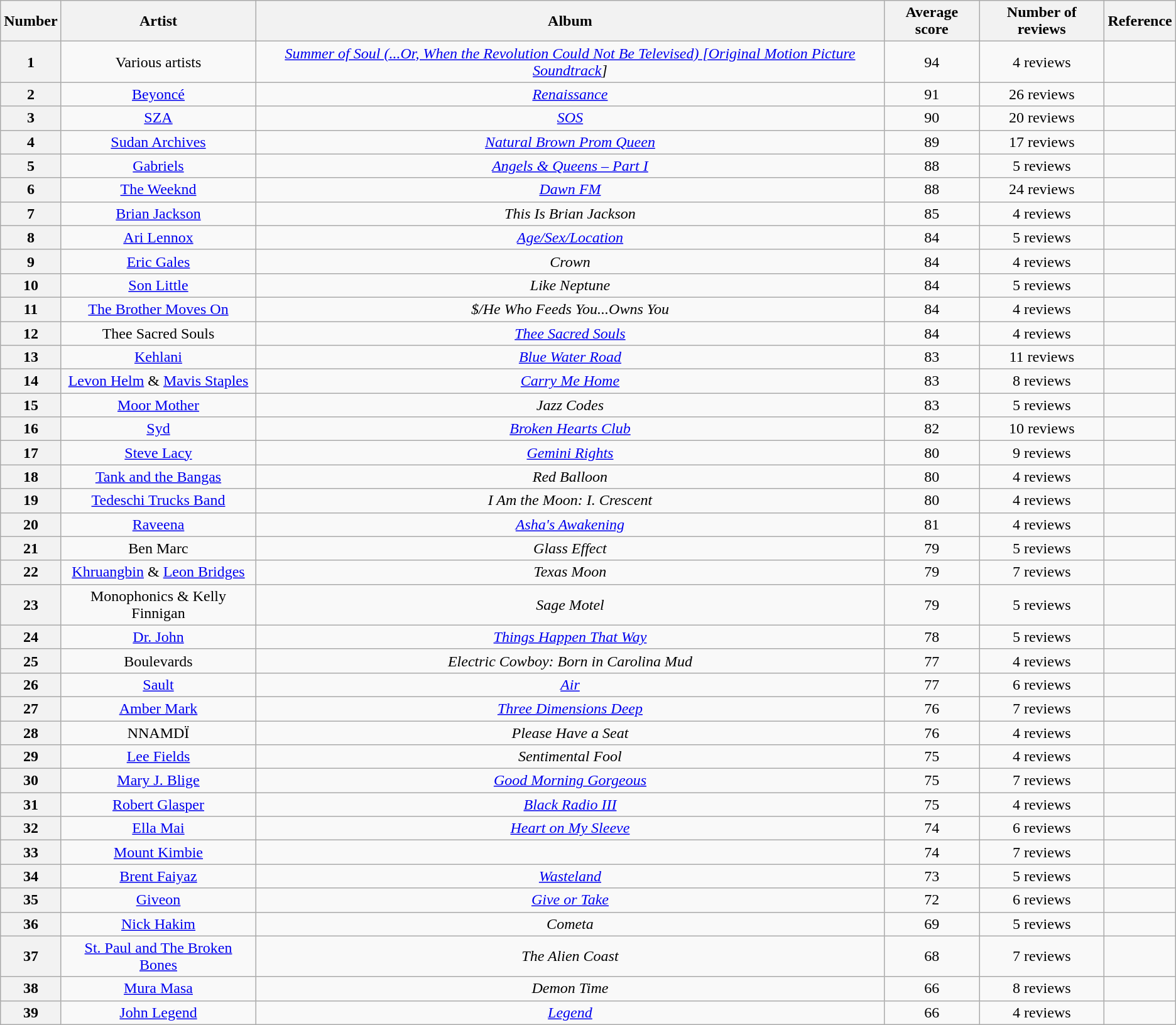<table class="wikitable sortable" style="text-align:center;">
<tr>
<th scope="col">Number</th>
<th scope="col">Artist</th>
<th scope="col">Album</th>
<th scope="col">Average score</th>
<th scope="col">Number of reviews</th>
<th scope="col">Reference</th>
</tr>
<tr>
<th scope="row">1</th>
<td>Various artists</td>
<td><em><a href='#'>Summer of Soul (...Or, When the Revolution Could Not Be Televised) [Original Motion Picture Soundtrack</a>]</em></td>
<td>94</td>
<td>4 reviews</td>
<td></td>
</tr>
<tr>
<th scope="row">2</th>
<td><a href='#'>Beyoncé</a></td>
<td><em><a href='#'>Renaissance</a></em></td>
<td>91</td>
<td>26 reviews</td>
<td></td>
</tr>
<tr>
<th scope="row">3</th>
<td><a href='#'>SZA</a></td>
<td><em><a href='#'>SOS</a></em></td>
<td>90</td>
<td>20 reviews</td>
<td></td>
</tr>
<tr>
<th scope="row">4</th>
<td><a href='#'>Sudan Archives</a></td>
<td><em><a href='#'>Natural Brown Prom Queen</a></em></td>
<td>89</td>
<td>17 reviews</td>
<td></td>
</tr>
<tr>
<th scope="row">5</th>
<td><a href='#'>Gabriels</a></td>
<td><em><a href='#'>Angels & Queens – Part I</a></em></td>
<td>88</td>
<td>5 reviews</td>
<td></td>
</tr>
<tr>
<th scope="row">6</th>
<td><a href='#'>The Weeknd</a></td>
<td><em><a href='#'>Dawn FM</a></em></td>
<td>88</td>
<td>24 reviews</td>
<td></td>
</tr>
<tr>
<th scope="row">7</th>
<td><a href='#'>Brian Jackson</a></td>
<td><em>This Is Brian Jackson</em></td>
<td>85</td>
<td>4 reviews</td>
<td></td>
</tr>
<tr>
<th scope="row">8</th>
<td><a href='#'>Ari Lennox</a></td>
<td><em><a href='#'>Age/Sex/Location</a></em></td>
<td>84</td>
<td>5 reviews</td>
<td></td>
</tr>
<tr>
<th scope="row">9</th>
<td><a href='#'>Eric Gales</a></td>
<td><em>Crown</em></td>
<td>84</td>
<td>4 reviews</td>
<td></td>
</tr>
<tr>
<th scope="row">10</th>
<td><a href='#'>Son Little</a></td>
<td><em>Like Neptune</em></td>
<td>84</td>
<td>5 reviews</td>
<td></td>
</tr>
<tr>
<th scope="row">11</th>
<td><a href='#'>The Brother Moves On</a></td>
<td><em>$/He Who Feeds You...Owns You</em></td>
<td>84</td>
<td>4 reviews</td>
<td></td>
</tr>
<tr>
<th scope="row">12</th>
<td>Thee Sacred Souls</td>
<td><em><a href='#'>Thee Sacred Souls</a></em></td>
<td>84</td>
<td>4 reviews</td>
<td></td>
</tr>
<tr>
<th scope="row">13</th>
<td><a href='#'>Kehlani</a></td>
<td><em><a href='#'>Blue Water Road</a></em></td>
<td>83</td>
<td>11 reviews</td>
<td></td>
</tr>
<tr>
<th scope="row">14</th>
<td><a href='#'>Levon Helm</a> & <a href='#'>Mavis Staples</a></td>
<td><em><a href='#'>Carry Me Home</a></em></td>
<td>83</td>
<td>8 reviews</td>
<td></td>
</tr>
<tr>
<th scope="row">15</th>
<td><a href='#'>Moor Mother</a></td>
<td><em>Jazz Codes</em></td>
<td>83</td>
<td>5 reviews</td>
<td></td>
</tr>
<tr>
<th scope="row">16</th>
<td><a href='#'>Syd</a></td>
<td><em><a href='#'>Broken Hearts Club</a></em></td>
<td>82</td>
<td>10 reviews</td>
<td></td>
</tr>
<tr>
<th scope="row">17</th>
<td><a href='#'>Steve Lacy</a></td>
<td><em><a href='#'>Gemini Rights</a></em></td>
<td>80</td>
<td>9 reviews</td>
<td></td>
</tr>
<tr>
<th scope="row">18</th>
<td><a href='#'>Tank and the Bangas</a></td>
<td><em>Red Balloon</em></td>
<td>80</td>
<td>4 reviews</td>
<td></td>
</tr>
<tr>
<th scope="row">19</th>
<td><a href='#'>Tedeschi Trucks Band</a></td>
<td><em>I Am the Moon: I. Crescent</em></td>
<td>80</td>
<td>4 reviews</td>
<td></td>
</tr>
<tr>
<th scope="row">20</th>
<td><a href='#'>Raveena</a></td>
<td><em><a href='#'>Asha's Awakening</a></em></td>
<td>81</td>
<td>4 reviews</td>
<td></td>
</tr>
<tr>
<th scope="row">21</th>
<td>Ben Marc</td>
<td><em>Glass Effect</em></td>
<td>79</td>
<td>5 reviews</td>
<td></td>
</tr>
<tr>
<th scope="row">22</th>
<td><a href='#'>Khruangbin</a> & <a href='#'>Leon Bridges</a></td>
<td><em>Texas Moon</em></td>
<td>79</td>
<td>7 reviews</td>
<td></td>
</tr>
<tr>
<th scope="row">23</th>
<td>Monophonics & Kelly Finnigan</td>
<td><em>Sage Motel</em></td>
<td>79</td>
<td>5 reviews</td>
<td></td>
</tr>
<tr>
<th scope="row">24</th>
<td><a href='#'>Dr. John</a></td>
<td><em><a href='#'>Things Happen That Way</a></em></td>
<td>78</td>
<td>5 reviews</td>
<td></td>
</tr>
<tr>
<th scope="row">25</th>
<td>Boulevards</td>
<td><em>Electric Cowboy: Born in Carolina Mud</em></td>
<td>77</td>
<td>4 reviews</td>
<td></td>
</tr>
<tr>
<th scope="row">26</th>
<td><a href='#'>Sault</a></td>
<td><em><a href='#'>Air</a></em></td>
<td>77</td>
<td>6 reviews</td>
<td></td>
</tr>
<tr>
<th scope="row">27</th>
<td><a href='#'>Amber Mark</a></td>
<td><em><a href='#'>Three Dimensions Deep</a></em></td>
<td>76</td>
<td>7 reviews</td>
<td></td>
</tr>
<tr>
<th scope="row">28</th>
<td>NNAMDÏ</td>
<td><em>Please Have a Seat</em></td>
<td>76</td>
<td>4 reviews</td>
<td></td>
</tr>
<tr>
<th scope="row">29</th>
<td><a href='#'>Lee Fields</a></td>
<td><em>Sentimental Fool</em></td>
<td>75</td>
<td>4 reviews</td>
<td></td>
</tr>
<tr>
<th scope="row">30</th>
<td><a href='#'>Mary J. Blige</a></td>
<td><em><a href='#'>Good Morning Gorgeous</a></em></td>
<td>75</td>
<td>7 reviews</td>
<td></td>
</tr>
<tr>
<th scope="row">31</th>
<td><a href='#'>Robert Glasper</a></td>
<td><em><a href='#'>Black Radio III</a></em></td>
<td>75</td>
<td>4 reviews</td>
<td></td>
</tr>
<tr>
<th scope="row">32</th>
<td><a href='#'>Ella Mai</a></td>
<td><em><a href='#'>Heart on My Sleeve</a></em></td>
<td>74</td>
<td>6 reviews</td>
<td></td>
</tr>
<tr>
<th scope="row">33</th>
<td><a href='#'>Mount Kimbie</a></td>
<td><em></em></td>
<td>74</td>
<td>7 reviews</td>
<td></td>
</tr>
<tr>
<th scope="row">34</th>
<td><a href='#'>Brent Faiyaz</a></td>
<td><em><a href='#'>Wasteland</a></em></td>
<td>73</td>
<td>5 reviews</td>
<td></td>
</tr>
<tr>
<th scope="row">35</th>
<td><a href='#'>Giveon</a></td>
<td><em><a href='#'>Give or Take</a></em></td>
<td>72</td>
<td>6 reviews</td>
<td></td>
</tr>
<tr>
<th scope="row">36</th>
<td><a href='#'>Nick Hakim</a></td>
<td><em>Cometa</em></td>
<td>69</td>
<td>5 reviews</td>
<td></td>
</tr>
<tr>
<th scope="row">37</th>
<td><a href='#'>St. Paul and The Broken Bones</a></td>
<td><em>The Alien Coast</em></td>
<td>68</td>
<td>7 reviews</td>
<td></td>
</tr>
<tr>
<th>38</th>
<td><a href='#'>Mura Masa</a></td>
<td><em>Demon Time</em></td>
<td>66</td>
<td>8 reviews</td>
<td></td>
</tr>
<tr>
<th scope="row">39</th>
<td><a href='#'>John Legend</a></td>
<td><em><a href='#'>Legend</a></em></td>
<td>66</td>
<td>4 reviews</td>
<td></td>
</tr>
</table>
